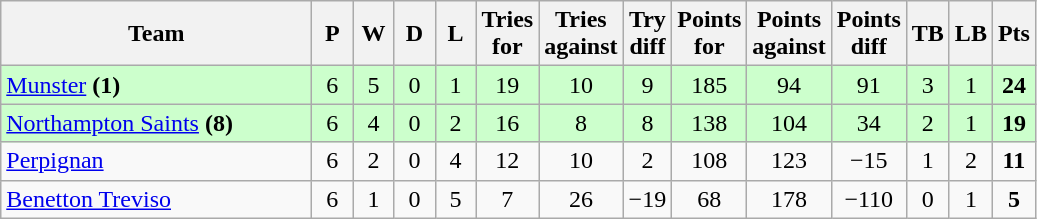<table class="wikitable" style="text-align: center;">
<tr>
<th width="200">Team</th>
<th width="20">P</th>
<th width="20">W</th>
<th width="20">D</th>
<th width="20">L</th>
<th width="20">Tries for</th>
<th width="20">Tries against</th>
<th width="20">Try diff</th>
<th width="20">Points for</th>
<th width="20">Points against</th>
<th width="25">Points diff</th>
<th width="20">TB</th>
<th width="20">LB</th>
<th width="20">Pts</th>
</tr>
<tr bgcolor=#ccffcc>
<td align=left> <a href='#'>Munster</a>  <strong>(1)</strong></td>
<td>6</td>
<td>5</td>
<td>0</td>
<td>1</td>
<td>19</td>
<td>10</td>
<td>9</td>
<td>185</td>
<td>94</td>
<td>91</td>
<td>3</td>
<td>1</td>
<td><strong>24</strong></td>
</tr>
<tr bgcolor="#ccffcc">
<td align=left> <a href='#'>Northampton Saints</a> <strong>(8)</strong></td>
<td>6</td>
<td>4</td>
<td>0</td>
<td>2</td>
<td>16</td>
<td>8</td>
<td>8</td>
<td>138</td>
<td>104</td>
<td>34</td>
<td>2</td>
<td>1</td>
<td><strong>19</strong></td>
</tr>
<tr>
<td align=left> <a href='#'>Perpignan</a></td>
<td>6</td>
<td>2</td>
<td>0</td>
<td>4</td>
<td>12</td>
<td>10</td>
<td>2</td>
<td>108</td>
<td>123</td>
<td>−15</td>
<td>1</td>
<td>2</td>
<td><strong>11</strong></td>
</tr>
<tr>
<td align=left> <a href='#'>Benetton Treviso</a></td>
<td>6</td>
<td>1</td>
<td>0</td>
<td>5</td>
<td>7</td>
<td>26</td>
<td>−19</td>
<td>68</td>
<td>178</td>
<td>−110</td>
<td>0</td>
<td>1</td>
<td><strong>5</strong></td>
</tr>
</table>
